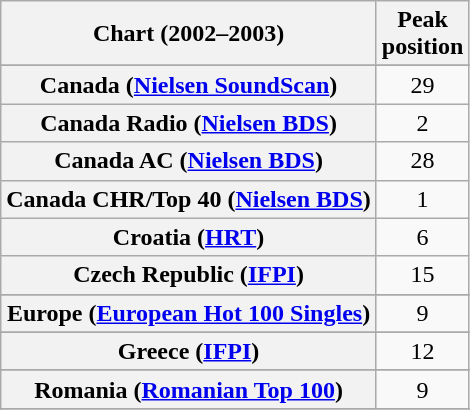<table class="wikitable sortable plainrowheaders" style="text-align:center">
<tr>
<th scope="col">Chart (2002–2003)</th>
<th scope="col">Peak<br>position</th>
</tr>
<tr>
</tr>
<tr>
</tr>
<tr>
</tr>
<tr>
</tr>
<tr>
<th scope="row">Canada (<a href='#'>Nielsen SoundScan</a>)</th>
<td>29</td>
</tr>
<tr>
<th scope="row">Canada Radio (<a href='#'>Nielsen BDS</a>)</th>
<td>2</td>
</tr>
<tr>
<th scope="row">Canada AC (<a href='#'>Nielsen BDS</a>)</th>
<td>28</td>
</tr>
<tr>
<th scope="row">Canada CHR/Top 40 (<a href='#'>Nielsen BDS</a>)</th>
<td>1</td>
</tr>
<tr>
<th scope="row">Croatia (<a href='#'>HRT</a>)</th>
<td>6</td>
</tr>
<tr>
<th scope="row">Czech Republic (<a href='#'>IFPI</a>)</th>
<td>15</td>
</tr>
<tr>
</tr>
<tr>
<th scope="row">Europe (<a href='#'>European Hot 100 Singles</a>)</th>
<td>9</td>
</tr>
<tr>
</tr>
<tr>
</tr>
<tr>
<th scope="row">Greece (<a href='#'>IFPI</a>)</th>
<td>12</td>
</tr>
<tr>
</tr>
<tr>
</tr>
<tr>
</tr>
<tr>
</tr>
<tr>
</tr>
<tr>
</tr>
<tr>
<th scope="row">Romania (<a href='#'>Romanian Top 100</a>)</th>
<td>9</td>
</tr>
<tr>
</tr>
<tr>
</tr>
<tr>
</tr>
<tr>
</tr>
<tr>
</tr>
<tr>
</tr>
<tr>
</tr>
</table>
